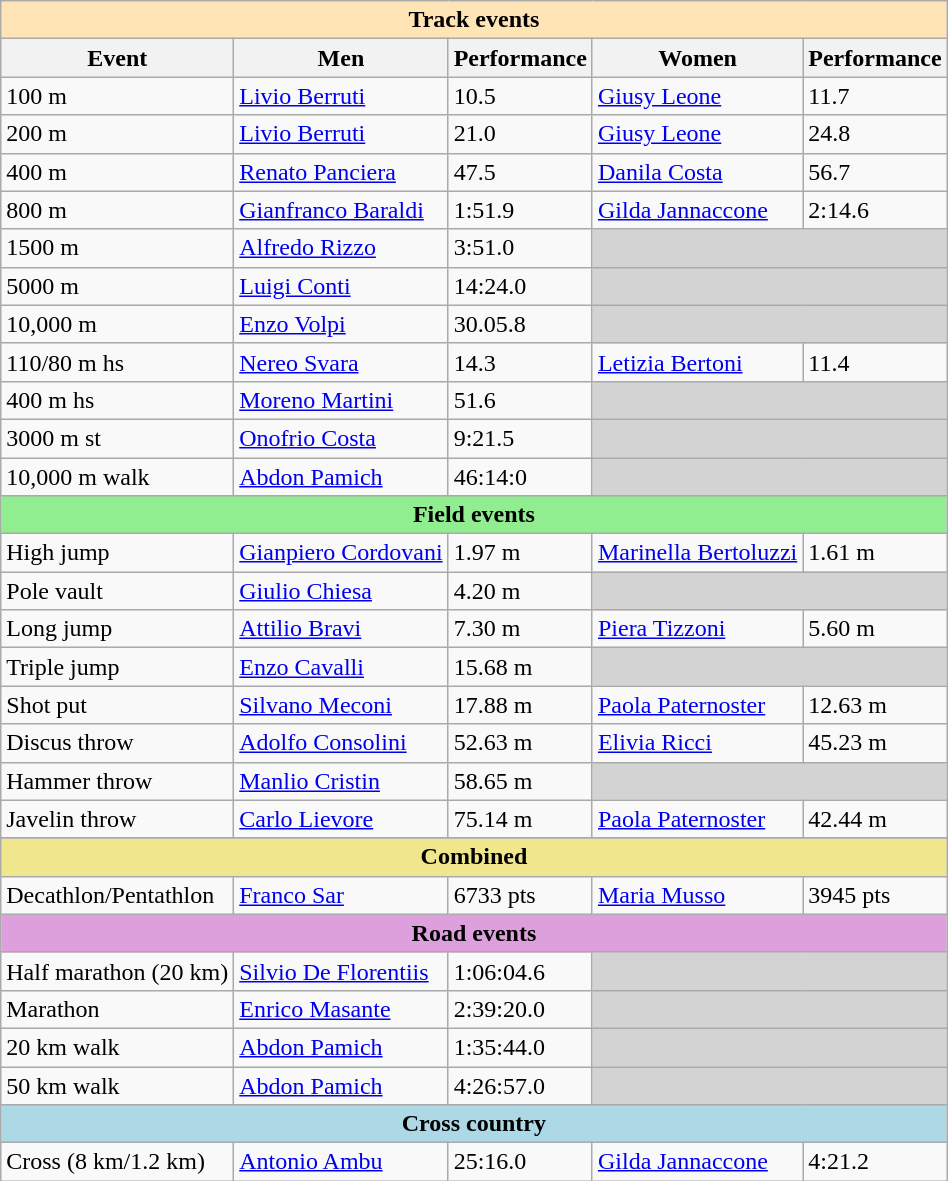<table class="wikitable" width= style="font-size:100%; text-align:center;">
<tr bgcolor=moccasin>
<td align=center colspan=5><strong>Track events</strong></td>
</tr>
<tr>
<th>Event</th>
<th>Men</th>
<th>Performance</th>
<th>Women</th>
<th>Performance</th>
</tr>
<tr>
<td>100 m</td>
<td align=left><a href='#'>Livio Berruti</a></td>
<td>10.5</td>
<td align=left><a href='#'>Giusy Leone</a></td>
<td>11.7</td>
</tr>
<tr>
<td>200 m</td>
<td align=left><a href='#'>Livio Berruti</a></td>
<td>21.0</td>
<td align=left><a href='#'>Giusy Leone</a></td>
<td>24.8</td>
</tr>
<tr>
<td>400 m</td>
<td align=left><a href='#'>Renato Panciera</a></td>
<td>47.5</td>
<td align=left><a href='#'>Danila Costa</a></td>
<td>56.7</td>
</tr>
<tr>
<td>800 m</td>
<td align=left><a href='#'>Gianfranco Baraldi</a></td>
<td>1:51.9</td>
<td align=left><a href='#'>Gilda Jannaccone</a></td>
<td>2:14.6</td>
</tr>
<tr>
<td>1500 m</td>
<td align=left><a href='#'>Alfredo Rizzo</a></td>
<td>3:51.0</td>
<td align=left bgcolor=lightgrey colspan=2></td>
</tr>
<tr>
<td>5000 m</td>
<td align=left><a href='#'>Luigi Conti</a></td>
<td>14:24.0</td>
<td align=left bgcolor=lightgrey colspan=2></td>
</tr>
<tr>
<td>10,000 m</td>
<td align=left><a href='#'>Enzo Volpi</a></td>
<td>30.05.8</td>
<td align=left bgcolor=lightgrey colspan=2></td>
</tr>
<tr>
<td>110/80 m hs</td>
<td align=left><a href='#'>Nereo Svara</a></td>
<td>14.3</td>
<td align=left><a href='#'>Letizia Bertoni</a></td>
<td>11.4</td>
</tr>
<tr>
<td>400 m hs</td>
<td align=left><a href='#'>Moreno Martini</a></td>
<td>51.6</td>
<td align=left bgcolor=lightgrey colspan=2></td>
</tr>
<tr>
<td>3000 m st</td>
<td align=left><a href='#'>Onofrio Costa</a></td>
<td>9:21.5</td>
<td align=left bgcolor=lightgrey colspan=2></td>
</tr>
<tr>
<td>10,000 m walk</td>
<td align=left><a href='#'>Abdon Pamich</a></td>
<td>46:14:0</td>
<td align=left bgcolor=lightgrey colspan=2></td>
</tr>
<tr bgcolor=lightgreen>
<td align=center colspan=5><strong>Field events</strong></td>
</tr>
<tr>
<td>High jump</td>
<td align=left><a href='#'>Gianpiero Cordovani</a></td>
<td>1.97 m</td>
<td align=left><a href='#'>Marinella Bertoluzzi</a></td>
<td>1.61 m</td>
</tr>
<tr>
<td>Pole vault</td>
<td align=left><a href='#'>Giulio Chiesa</a></td>
<td>4.20 m</td>
<td align=left bgcolor=lightgrey colspan=2></td>
</tr>
<tr>
<td>Long jump</td>
<td align=left><a href='#'>Attilio Bravi</a></td>
<td>7.30 m</td>
<td align=left><a href='#'>Piera Tizzoni</a></td>
<td>5.60 m</td>
</tr>
<tr>
<td>Triple jump</td>
<td align=left><a href='#'>Enzo Cavalli</a></td>
<td>15.68 m</td>
<td align=left bgcolor=lightgrey colspan=2></td>
</tr>
<tr>
<td>Shot put</td>
<td align=left><a href='#'>Silvano Meconi</a></td>
<td>17.88 m</td>
<td align=left><a href='#'>Paola Paternoster</a></td>
<td>12.63 m</td>
</tr>
<tr>
<td>Discus throw</td>
<td align=left><a href='#'>Adolfo Consolini</a></td>
<td>52.63 m</td>
<td align=left><a href='#'>Elivia Ricci</a></td>
<td>45.23 m</td>
</tr>
<tr>
<td>Hammer throw</td>
<td align=left><a href='#'>Manlio Cristin</a></td>
<td>58.65 m</td>
<td align=left bgcolor=lightgrey colspan=2></td>
</tr>
<tr>
<td>Javelin throw</td>
<td align=left><a href='#'>Carlo Lievore</a></td>
<td>75.14 m</td>
<td align=left><a href='#'>Paola Paternoster</a></td>
<td>42.44 m</td>
</tr>
<tr>
</tr>
<tr bgcolor=khaki>
<td align=center colspan=5><strong>Combined</strong></td>
</tr>
<tr>
<td>Decathlon/Pentathlon</td>
<td align=left><a href='#'>Franco Sar</a></td>
<td>6733 pts</td>
<td align=left><a href='#'>Maria Musso</a></td>
<td>3945 pts</td>
</tr>
<tr bgcolor=plum>
<td align=center colspan=5><strong>Road events</strong></td>
</tr>
<tr>
<td>Half marathon (20 km)</td>
<td align=left><a href='#'>Silvio De Florentiis</a></td>
<td>1:06:04.6</td>
<td align=left bgcolor=lightgrey colspan=2></td>
</tr>
<tr>
<td>Marathon</td>
<td align=left><a href='#'>Enrico Masante</a></td>
<td>2:39:20.0</td>
<td align=left bgcolor=lightgrey colspan=2></td>
</tr>
<tr>
<td>20 km walk</td>
<td align=left><a href='#'>Abdon Pamich</a></td>
<td>1:35:44.0</td>
<td align=left bgcolor=lightgrey colspan=2></td>
</tr>
<tr>
<td>50 km walk</td>
<td align=left><a href='#'>Abdon Pamich</a></td>
<td>4:26:57.0</td>
<td align=left bgcolor=lightgrey colspan=2></td>
</tr>
<tr bgcolor=lightblue>
<td align=center colspan=5><strong>Cross country</strong></td>
</tr>
<tr>
<td>Cross (8 km/1.2 km)</td>
<td align=left><a href='#'>Antonio Ambu</a></td>
<td>25:16.0</td>
<td align=left><a href='#'>Gilda Jannaccone</a></td>
<td>4:21.2</td>
</tr>
</table>
